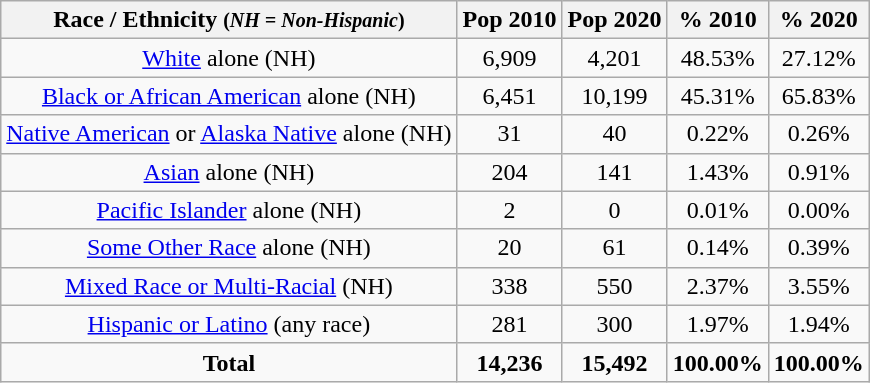<table class="wikitable" style="text-align:center;">
<tr>
<th>Race / Ethnicity <small>(<em>NH = Non-Hispanic</em>)</small></th>
<th>Pop 2010</th>
<th>Pop 2020</th>
<th>% 2010</th>
<th>% 2020</th>
</tr>
<tr>
<td><a href='#'>White</a> alone (NH)</td>
<td>6,909</td>
<td>4,201</td>
<td>48.53%</td>
<td>27.12%</td>
</tr>
<tr>
<td><a href='#'>Black or African American</a> alone (NH)</td>
<td>6,451</td>
<td>10,199</td>
<td>45.31%</td>
<td>65.83%</td>
</tr>
<tr>
<td><a href='#'>Native American</a> or <a href='#'>Alaska Native</a> alone (NH)</td>
<td>31</td>
<td>40</td>
<td>0.22%</td>
<td>0.26%</td>
</tr>
<tr>
<td><a href='#'>Asian</a> alone (NH)</td>
<td>204</td>
<td>141</td>
<td>1.43%</td>
<td>0.91%</td>
</tr>
<tr>
<td><a href='#'>Pacific Islander</a> alone (NH)</td>
<td>2</td>
<td>0</td>
<td>0.01%</td>
<td>0.00%</td>
</tr>
<tr>
<td><a href='#'>Some Other Race</a> alone (NH)</td>
<td>20</td>
<td>61</td>
<td>0.14%</td>
<td>0.39%</td>
</tr>
<tr>
<td><a href='#'>Mixed Race or Multi-Racial</a> (NH)</td>
<td>338</td>
<td>550</td>
<td>2.37%</td>
<td>3.55%</td>
</tr>
<tr>
<td><a href='#'>Hispanic or Latino</a> (any race)</td>
<td>281</td>
<td>300</td>
<td>1.97%</td>
<td>1.94%</td>
</tr>
<tr>
<td><strong>Total</strong></td>
<td><strong>14,236</strong></td>
<td><strong>15,492</strong></td>
<td><strong>100.00%</strong></td>
<td><strong>100.00%</strong></td>
</tr>
</table>
